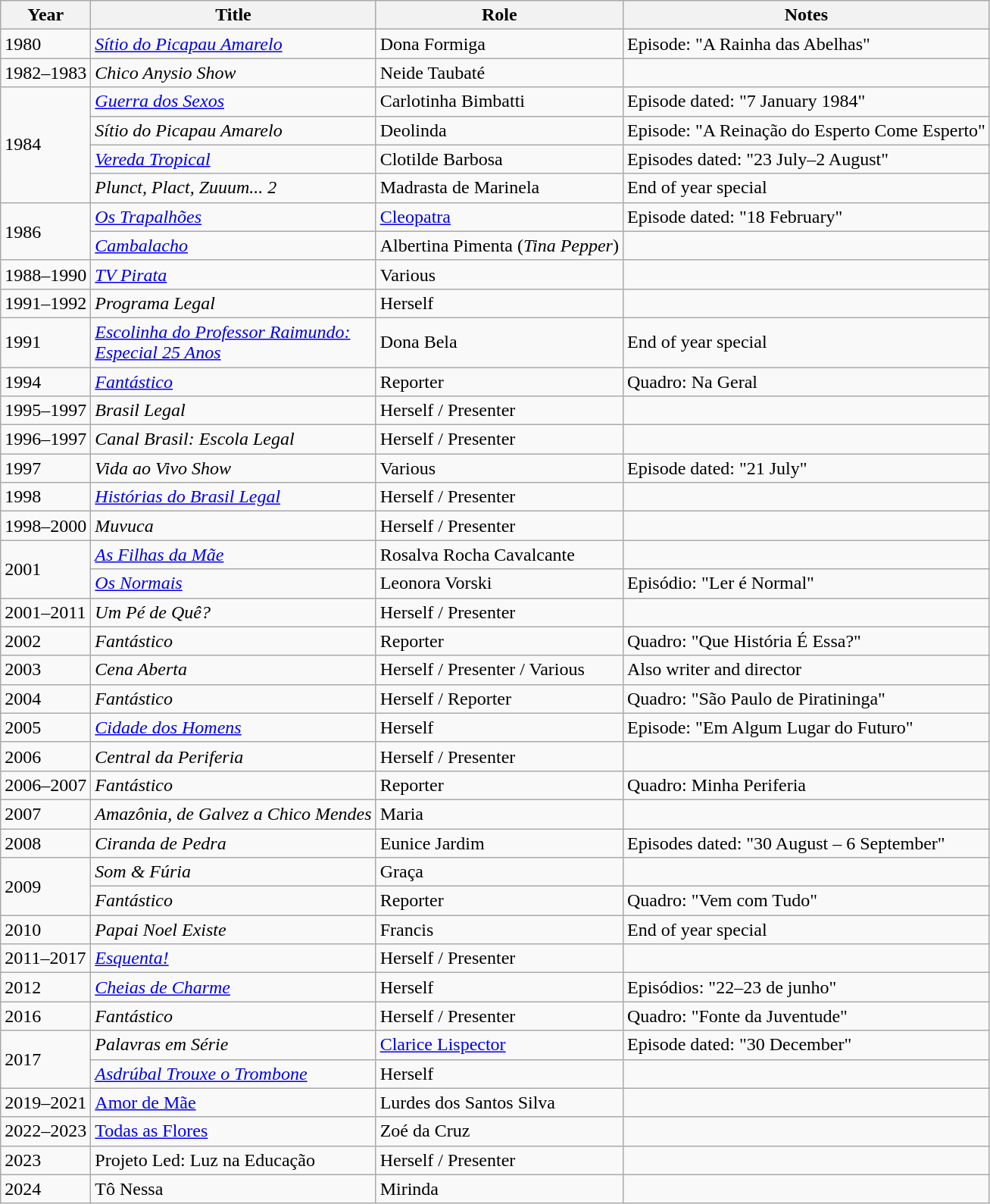<table class="wikitable">
<tr>
<th>Year</th>
<th>Title</th>
<th>Role</th>
<th>Notes</th>
</tr>
<tr>
<td>1980</td>
<td><em><a href='#'>Sítio do Picapau Amarelo</a></em></td>
<td>Dona Formiga</td>
<td>Episode: "A Rainha das Abelhas"</td>
</tr>
<tr>
<td>1982–1983</td>
<td><em>Chico Anysio Show</em></td>
<td>Neide Taubaté</td>
<td></td>
</tr>
<tr>
<td rowspan="4">1984</td>
<td><em><a href='#'>Guerra dos Sexos</a></em></td>
<td>Carlotinha Bimbatti</td>
<td>Episode dated: "7 January 1984"</td>
</tr>
<tr>
<td><em>Sítio do Picapau Amarelo</em></td>
<td>Deolinda</td>
<td>Episode: "A Reinação do Esperto Come Esperto"</td>
</tr>
<tr>
<td><em><a href='#'>Vereda Tropical</a></em></td>
<td>Clotilde Barbosa</td>
<td>Episodes dated: "23 July–2 August"</td>
</tr>
<tr>
<td><em>Plunct, Plact, Zuuum... 2</em></td>
<td>Madrasta de Marinela</td>
<td>End of year special</td>
</tr>
<tr>
<td rowspan="2">1986</td>
<td><em><a href='#'>Os Trapalhões</a></em></td>
<td><a href='#'>Cleopatra</a></td>
<td>Episode dated: "18 February"</td>
</tr>
<tr>
<td><em><a href='#'>Cambalacho</a></em></td>
<td>Albertina Pimenta (<em>Tina Pepper</em>)</td>
<td></td>
</tr>
<tr>
<td>1988–1990</td>
<td><em><a href='#'>TV Pirata</a></em></td>
<td>Various</td>
<td></td>
</tr>
<tr>
<td>1991–1992</td>
<td><em>Programa Legal</em></td>
<td>Herself</td>
<td></td>
</tr>
<tr>
<td>1991</td>
<td><em><a href='#'>Escolinha do Professor Raimundo:<br>Especial 25 Anos</a></em></td>
<td>Dona Bela</td>
<td>End of year special</td>
</tr>
<tr>
<td>1994</td>
<td><em><a href='#'>Fantástico</a></em></td>
<td>Reporter</td>
<td>Quadro: Na Geral</td>
</tr>
<tr>
<td>1995–1997</td>
<td><em>Brasil Legal</em></td>
<td>Herself / Presenter</td>
<td></td>
</tr>
<tr>
<td>1996–1997</td>
<td><em>Canal Brasil: Escola Legal</em></td>
<td>Herself / Presenter</td>
<td></td>
</tr>
<tr>
<td>1997</td>
<td><em>Vida ao Vivo Show</em></td>
<td>Various</td>
<td>Episode dated: "21 July"</td>
</tr>
<tr>
<td>1998</td>
<td><em><a href='#'>Histórias do Brasil Legal</a></em></td>
<td>Herself / Presenter</td>
<td></td>
</tr>
<tr>
<td>1998–2000</td>
<td><em>Muvuca</em></td>
<td>Herself / Presenter</td>
<td></td>
</tr>
<tr>
<td rowspan="2">2001</td>
<td><em><a href='#'>As Filhas da Mãe</a></em></td>
<td>Rosalva Rocha Cavalcante</td>
<td></td>
</tr>
<tr>
<td><em><a href='#'>Os Normais</a></em></td>
<td>Leonora Vorski</td>
<td>Episódio: "Ler é Normal"</td>
</tr>
<tr>
<td>2001–2011</td>
<td><em>Um Pé de Quê?</em></td>
<td>Herself / Presenter</td>
<td></td>
</tr>
<tr>
<td>2002</td>
<td><em>Fantástico</em></td>
<td>Reporter</td>
<td>Quadro: "Que História É Essa?"</td>
</tr>
<tr>
<td>2003</td>
<td><em>Cena Aberta</em></td>
<td>Herself / Presenter / Various</td>
<td>Also writer and director</td>
</tr>
<tr>
<td>2004</td>
<td><em>Fantástico</em></td>
<td>Herself / Reporter</td>
<td>Quadro: "São Paulo de Piratininga"</td>
</tr>
<tr>
<td>2005</td>
<td><em><a href='#'>Cidade dos Homens</a></em></td>
<td>Herself</td>
<td>Episode: "Em Algum Lugar do Futuro"</td>
</tr>
<tr>
<td>2006</td>
<td><em>Central da Periferia</em></td>
<td>Herself / Presenter</td>
<td></td>
</tr>
<tr>
<td>2006–2007</td>
<td><em>Fantástico</em></td>
<td>Reporter</td>
<td>Quadro: Minha Periferia</td>
</tr>
<tr>
<td>2007</td>
<td><em>Amazônia, de Galvez a Chico Mendes</em></td>
<td>Maria</td>
<td></td>
</tr>
<tr>
<td>2008</td>
<td><em>Ciranda de Pedra</em></td>
<td>Eunice Jardim</td>
<td>Episodes dated: "30 August – 6 September"</td>
</tr>
<tr>
<td rowspan="2">2009</td>
<td><em>Som & Fúria</em></td>
<td>Graça</td>
<td></td>
</tr>
<tr>
<td><em>Fantástico</em></td>
<td>Reporter</td>
<td>Quadro: "Vem com Tudo"</td>
</tr>
<tr>
<td>2010</td>
<td><em>Papai Noel Existe</em></td>
<td>Francis</td>
<td>End of year special</td>
</tr>
<tr>
<td>2011–2017</td>
<td><em><a href='#'>Esquenta!</a></em></td>
<td>Herself / Presenter</td>
<td></td>
</tr>
<tr>
<td>2012</td>
<td><em><a href='#'>Cheias de Charme</a></em></td>
<td>Herself</td>
<td>Episódios: "22–23 de junho"</td>
</tr>
<tr>
<td>2016</td>
<td><em>Fantástico</em></td>
<td>Herself / Presenter</td>
<td>Quadro: "Fonte da Juventude"</td>
</tr>
<tr>
<td rowspan="2">2017</td>
<td><em>Palavras em Série</em></td>
<td><a href='#'>Clarice Lispector</a></td>
<td>Episode dated: "30 December"</td>
</tr>
<tr>
<td><em><a href='#'>Asdrúbal Trouxe o Trombone</a></td>
<td>Herself</td>
<td></td>
</tr>
<tr>
<td>2019–2021</td>
<td></em><a href='#'>Amor de Mãe</a><em></td>
<td>Lurdes dos Santos Silva</td>
<td></td>
</tr>
<tr>
<td>2022–2023</td>
<td></em><a href='#'>Todas as Flores</a><em></td>
<td>Zoé da Cruz</td>
<td></td>
</tr>
<tr>
<td>2023</td>
<td></em>Projeto Led: Luz na Educação<em></td>
<td>Herself / Presenter</td>
<td></td>
</tr>
<tr>
<td>2024</td>
<td></em>Tô Nessa<em></td>
<td>Mirinda</td>
<td></td>
</tr>
</table>
